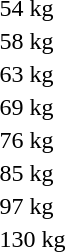<table>
<tr>
<td>54 kg<br></td>
<td></td>
<td></td>
<td></td>
</tr>
<tr>
<td>58 kg<br></td>
<td></td>
<td></td>
<td></td>
</tr>
<tr>
<td>63 kg<br></td>
<td></td>
<td></td>
<td></td>
</tr>
<tr>
<td>69 kg<br></td>
<td></td>
<td></td>
<td></td>
</tr>
<tr>
<td>76 kg<br></td>
<td></td>
<td></td>
<td></td>
</tr>
<tr>
<td>85 kg<br></td>
<td></td>
<td></td>
<td></td>
</tr>
<tr>
<td>97 kg<br></td>
<td></td>
<td></td>
<td></td>
</tr>
<tr>
<td>130 kg<br></td>
<td></td>
<td></td>
<td></td>
</tr>
</table>
